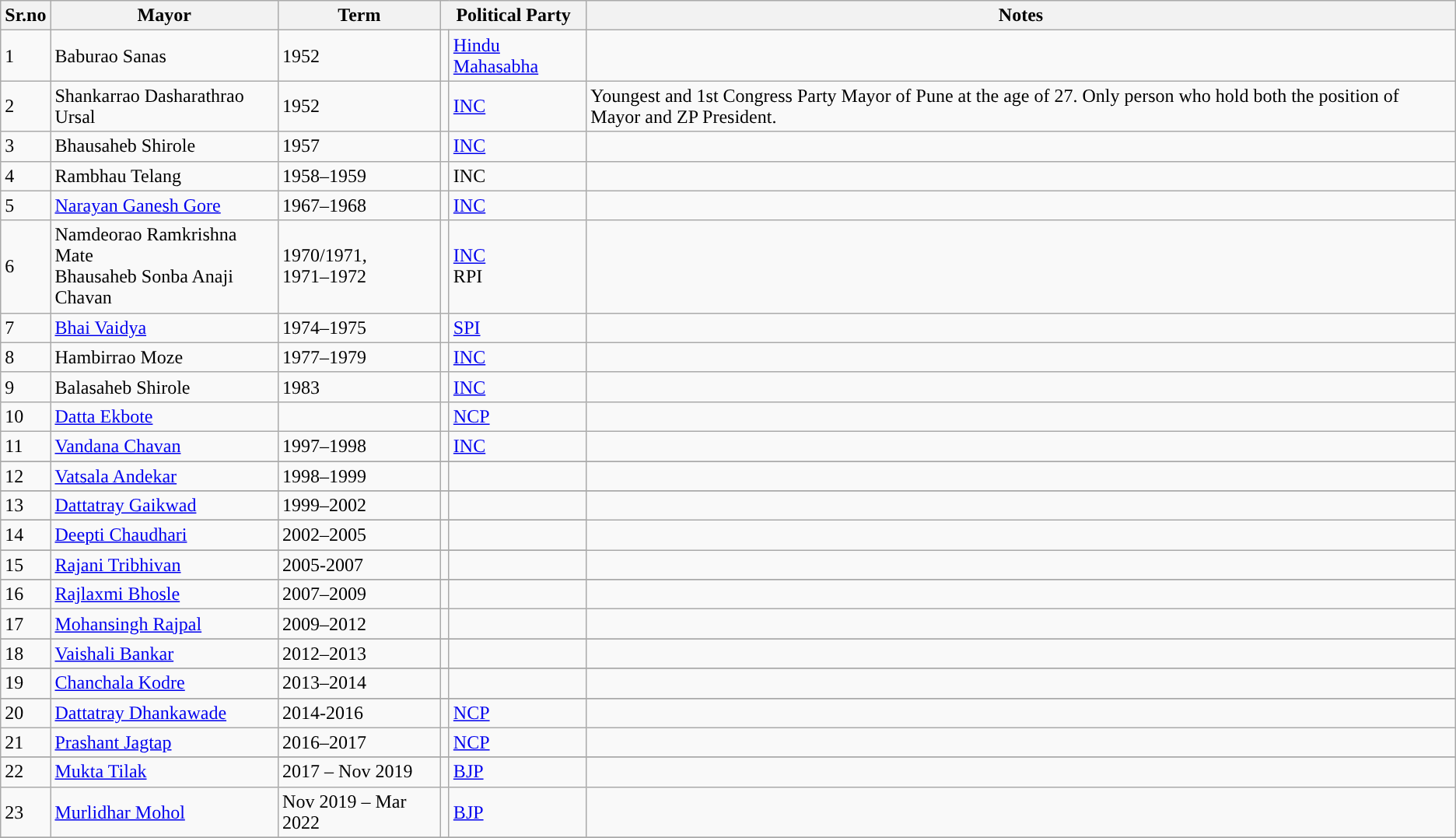<table class="wikitable">
<tr>
<th>Sr.no</th>
<th>Mayor</th>
<th>Term</th>
<th colspan="2">Political Party</th>
<th>Notes</th>
</tr>
<tr>
<td>1</td>
<td>Baburao Sanas</td>
<td>1952</td>
<td></td>
<td><a href='#'>Hindu Mahasabha</a></td>
<td></td>
</tr>
<tr>
<td>2</td>
<td>Shankarrao Dasharathrao Ursal</td>
<td>1952</td>
<td style="background-color: "></td>
<td><a href='#'>INC</a></td>
<td>Youngest and 1st Congress Party Mayor of Pune at the age of 27. Only person who hold both the position of Mayor and ZP President.</td>
</tr>
<tr>
<td>3</td>
<td>Bhausaheb Shirole</td>
<td>1957</td>
<td style="background-color: "></td>
<td><a href='#'>INC</a></td>
<td></td>
</tr>
<tr>
<td>4</td>
<td>Rambhau Telang</td>
<td>1958–1959</td>
<td></td>
<td>INC</td>
<td></td>
</tr>
<tr>
<td>5</td>
<td><a href='#'>Narayan Ganesh Gore</a></td>
<td>1967–1968</td>
<td style="background-color: "></td>
<td><a href='#'>INC</a></td>
<td></td>
</tr>
<tr Namdeorao Ramkrishna Mate>
<td>6</td>
<td>Namdeorao Ramkrishna Mate<br>Bhausaheb Sonba Anaji Chavan</td>
<td>1970/1971,<br>1971–1972</td>
<td style="background-color: "></td>
<td><a href='#'>INC</a><br>RPI</td>
<td></td>
</tr>
<tr>
<td>7</td>
<td><a href='#'>Bhai Vaidya</a></td>
<td>1974–1975</td>
<td></td>
<td><a href='#'>SPI</a></td>
<td></td>
</tr>
<tr>
<td>8</td>
<td>Hambirrao Moze</td>
<td>1977–1979</td>
<td style="background-color: "></td>
<td><a href='#'>INC</a></td>
<td></td>
</tr>
<tr>
<td>9</td>
<td>Balasaheb Shirole</td>
<td>1983</td>
<td style="background-color: "></td>
<td><a href='#'>INC</a></td>
<td></td>
</tr>
<tr>
<td>10</td>
<td><a href='#'>Datta Ekbote</a></td>
<td></td>
<td style="background-color: "></td>
<td><a href='#'>NCP</a></td>
<td></td>
</tr>
<tr>
<td>11</td>
<td><a href='#'>Vandana Chavan</a></td>
<td>1997–1998</td>
<td style="background-color: "></td>
<td><a href='#'>INC</a></td>
<td></td>
</tr>
<tr>
</tr>
<tr>
<td>12</td>
<td><a href='#'>Vatsala Andekar</a></td>
<td>1998–1999</td>
<td style="background-color: {{party color"></td>
<td></td>
<td></td>
</tr>
<tr>
</tr>
<tr>
<td>13</td>
<td><a href='#'>Dattatray Gaikwad</a></td>
<td>1999–2002</td>
<td style="background-color: {{party color"></td>
<td></td>
<td></td>
</tr>
<tr>
</tr>
<tr>
<td>14</td>
<td><a href='#'>Deepti Chaudhari</a></td>
<td>2002–2005</td>
<td style="background-color: {{party color"></td>
<td></td>
</tr>
<tr>
</tr>
<tr>
<td>15</td>
<td><a href='#'>Rajani Tribhivan</a></td>
<td>2005-2007</td>
<td style="background-color: {{party color"></td>
<td></td>
<td></td>
</tr>
<tr>
</tr>
<tr>
<td>16</td>
<td><a href='#'>Rajlaxmi Bhosle</a></td>
<td>2007–2009</td>
<td style="background-color: {{party color"></td>
<td></td>
<td></td>
</tr>
<tr>
<td>17</td>
<td><a href='#'>Mohansingh Rajpal</a></td>
<td>2009–2012</td>
<td style="background-color: {{party color"></td>
<td></td>
<td></td>
</tr>
<tr>
</tr>
<tr>
<td>18</td>
<td><a href='#'>Vaishali Bankar</a></td>
<td>2012–2013</td>
<td style="background-color: {{party color"></td>
<td></td>
<td></td>
</tr>
<tr>
</tr>
<tr>
<td>19</td>
<td><a href='#'>Chanchala Kodre</a></td>
<td>2013–2014</td>
<td style="background-color: {{party color"></td>
<td></td>
<td></td>
</tr>
<tr>
</tr>
<tr>
<td>20</td>
<td><a href='#'>Dattatray Dhankawade</a></td>
<td>2014-2016</td>
<td style="background-color: "></td>
<td><a href='#'>NCP</a></td>
<td></td>
</tr>
<tr>
<td>21</td>
<td><a href='#'>Prashant Jagtap</a></td>
<td>2016–2017</td>
<td style="background-color: "></td>
<td><a href='#'>NCP</a></td>
<td></td>
</tr>
<tr>
</tr>
<tr>
<td>22</td>
<td><a href='#'>Mukta Tilak</a></td>
<td>2017 – Nov 2019</td>
<td style="background-color: "></td>
<td><a href='#'>BJP</a></td>
<td></td>
</tr>
<tr>
<td>23</td>
<td><a href='#'>Murlidhar Mohol</a></td>
<td>Nov 2019 – Mar 2022</td>
<td style="background-color: "></td>
<td><a href='#'>BJP</a></td>
<td></td>
</tr>
<tr>
</tr>
</table>
